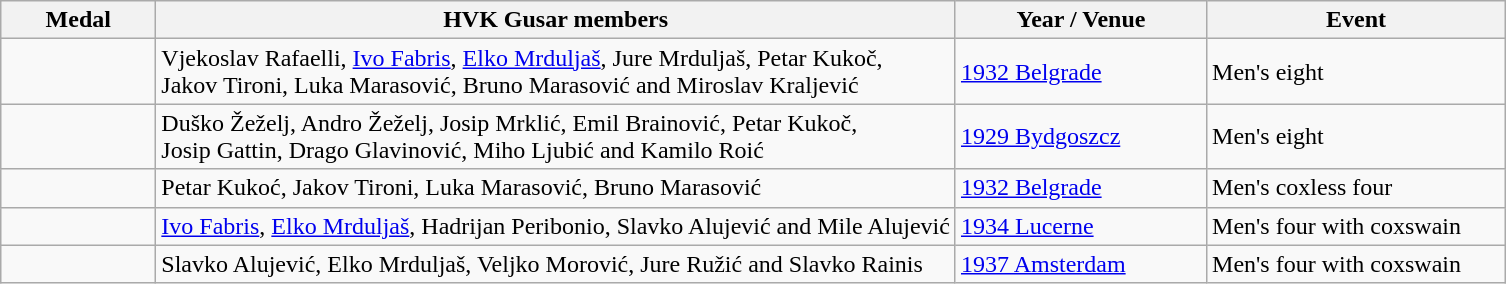<table class="wikitable sortable">
<tr>
<th style="width:6em">Medal</th>
<th>HVK Gusar members</th>
<th style="width:10em">Year / Venue</th>
<th style="width:12em">Event</th>
</tr>
<tr>
<td></td>
<td>Vjekoslav Rafaelli, <a href='#'>Ivo Fabris</a>, <a href='#'>Elko Mrduljaš</a>, Jure Mrduljaš, Petar Kukoč,<br>Jakov Tironi, Luka Marasović, Bruno Marasović and Miroslav Kraljević</td>
<td><a href='#'>1932 Belgrade</a></td>
<td>Men's eight</td>
</tr>
<tr>
<td></td>
<td>Duško Žeželj, Andro Žeželj, Josip Mrklić, Emil Brainović, Petar Kukoč,<br> Josip Gattin, Drago Glavinović, Miho Ljubić and Kamilo Roić</td>
<td><a href='#'>1929 Bydgoszcz</a></td>
<td>Men's eight</td>
</tr>
<tr>
<td></td>
<td>Petar Kukoć, Jakov Tironi, Luka Marasović, Bruno Marasović</td>
<td><a href='#'>1932 Belgrade</a></td>
<td>Men's coxless four</td>
</tr>
<tr>
<td></td>
<td><a href='#'>Ivo Fabris</a>, <a href='#'>Elko Mrduljaš</a>, Hadrijan Peribonio, Slavko Alujević and Mile Alujević</td>
<td><a href='#'>1934 Lucerne</a></td>
<td>Men's four with coxswain</td>
</tr>
<tr>
<td></td>
<td>Slavko Alujević, Elko Mrduljaš, Veljko Morović, Jure Ružić and Slavko Rainis</td>
<td><a href='#'>1937 Amsterdam</a></td>
<td>Men's four with coxswain</td>
</tr>
</table>
